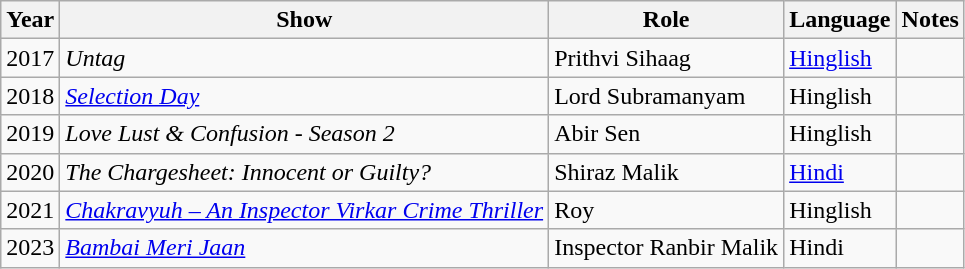<table class="wikitable sortable">
<tr>
<th>Year</th>
<th>Show</th>
<th>Role</th>
<th>Language</th>
<th>Notes</th>
</tr>
<tr>
<td>2017</td>
<td><em>Untag</em></td>
<td>Prithvi Sihaag</td>
<td><a href='#'>Hinglish</a></td>
<td></td>
</tr>
<tr>
<td>2018</td>
<td><em><a href='#'>Selection Day</a></em></td>
<td>Lord Subramanyam</td>
<td>Hinglish</td>
<td></td>
</tr>
<tr>
<td>2019</td>
<td><em>Love Lust & Confusion - Season 2</em></td>
<td>Abir Sen</td>
<td>Hinglish</td>
<td></td>
</tr>
<tr>
<td>2020</td>
<td><em>The Chargesheet: Innocent or Guilty?</em></td>
<td>Shiraz Malik</td>
<td><a href='#'>Hindi</a></td>
<td></td>
</tr>
<tr>
<td>2021</td>
<td><em><a href='#'>Chakravyuh – An Inspector Virkar Crime Thriller</a></em></td>
<td>Roy</td>
<td>Hinglish</td>
<td></td>
</tr>
<tr>
<td>2023</td>
<td><em><a href='#'>Bambai Meri Jaan</a></em></td>
<td>Inspector Ranbir Malik</td>
<td>Hindi</td>
<td></td>
</tr>
</table>
